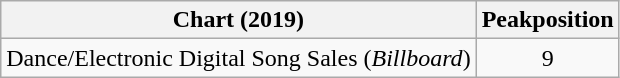<table class="wikitable">
<tr>
<th>Chart (2019)</th>
<th>Peakposition</th>
</tr>
<tr>
<td>Dance/Electronic Digital Song Sales (<em>Billboard</em>)</td>
<td align="center">9</td>
</tr>
</table>
